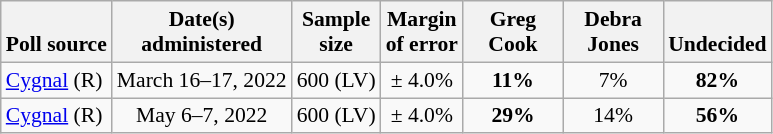<table class="wikitable" style="font-size:90%;text-align:center;">
<tr valign=bottom>
<th>Poll source</th>
<th>Date(s)<br>administered</th>
<th>Sample<br>size</th>
<th>Margin<br>of error</th>
<th style="width:60px;">Greg<br>Cook</th>
<th style="width:60px;">Debra<br>Jones</th>
<th>Undecided</th>
</tr>
<tr>
<td style="text-align:left;"><a href='#'>Cygnal</a> (R)</td>
<td>March 16–17, 2022</td>
<td>600 (LV)</td>
<td>± 4.0%</td>
<td><strong>11%</strong></td>
<td>7%</td>
<td><strong>82%</strong></td>
</tr>
<tr>
<td style="text-align:left;"><a href='#'>Cygnal</a> (R)</td>
<td>May 6–7, 2022</td>
<td>600 (LV)</td>
<td>± 4.0%</td>
<td><strong>29%</strong></td>
<td>14%</td>
<td><strong>56%</strong></td>
</tr>
</table>
